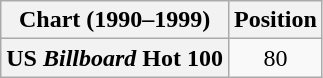<table class="wikitable plainrowheaders" style="text-align:center">
<tr>
<th>Chart (1990–1999)</th>
<th>Position</th>
</tr>
<tr>
<th scope="row">US <em>Billboard</em> Hot 100</th>
<td>80</td>
</tr>
</table>
